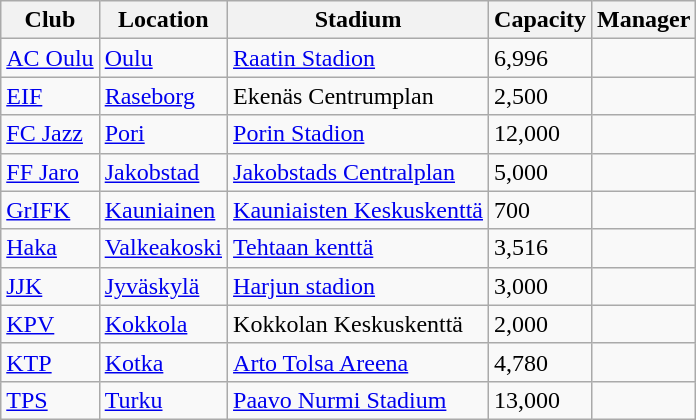<table class="wikitable sortable">
<tr>
<th>Club</th>
<th>Location</th>
<th>Stadium</th>
<th>Capacity</th>
<th>Manager</th>
</tr>
<tr --->
<td><a href='#'>AC Oulu</a></td>
<td><a href='#'>Oulu</a></td>
<td><a href='#'>Raatin Stadion</a></td>
<td>6,996</td>
<td> </td>
</tr>
<tr --->
<td><a href='#'>EIF</a></td>
<td><a href='#'>Raseborg</a></td>
<td>Ekenäs Centrumplan</td>
<td>2,500</td>
<td> </td>
</tr>
<tr --->
<td><a href='#'>FC Jazz</a></td>
<td><a href='#'>Pori</a></td>
<td><a href='#'>Porin Stadion</a></td>
<td>12,000</td>
<td> </td>
</tr>
<tr --->
<td><a href='#'>FF Jaro</a></td>
<td><a href='#'>Jakobstad</a></td>
<td><a href='#'>Jakobstads Centralplan</a></td>
<td>5,000</td>
<td> </td>
</tr>
<tr --->
<td><a href='#'>GrIFK</a></td>
<td><a href='#'>Kauniainen</a></td>
<td><a href='#'>Kauniaisten Keskuskenttä</a></td>
<td>700</td>
<td> </td>
</tr>
<tr --->
<td><a href='#'>Haka</a></td>
<td><a href='#'>Valkeakoski</a></td>
<td><a href='#'>Tehtaan kenttä</a></td>
<td>3,516</td>
<td> </td>
</tr>
<tr --->
<td><a href='#'>JJK</a></td>
<td><a href='#'>Jyväskylä</a></td>
<td><a href='#'>Harjun stadion</a></td>
<td>3,000</td>
<td> </td>
</tr>
<tr --->
<td><a href='#'>KPV</a></td>
<td><a href='#'>Kokkola</a></td>
<td>Kokkolan Keskuskenttä</td>
<td>2,000</td>
<td> </td>
</tr>
<tr --->
<td><a href='#'>KTP</a></td>
<td><a href='#'>Kotka</a></td>
<td><a href='#'>Arto Tolsa Areena</a></td>
<td>4,780</td>
<td> </td>
</tr>
<tr --->
<td><a href='#'>TPS</a></td>
<td><a href='#'>Turku</a></td>
<td><a href='#'>Paavo Nurmi Stadium</a></td>
<td>13,000</td>
<td> </td>
</tr>
</table>
